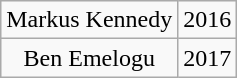<table class="wikitable">
<tr align="center">
<td>Markus Kennedy</td>
<td>2016</td>
</tr>
<tr align="center">
<td>Ben Emelogu</td>
<td>2017</td>
</tr>
</table>
